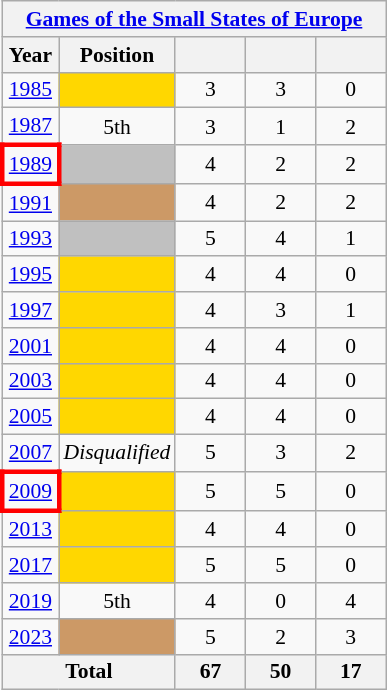<table class="wikitable" style="text-align: center;font-size:90%;">
<tr>
<th colspan=5><a href='#'>Games of the Small States of Europe</a></th>
</tr>
<tr>
<th>Year</th>
<th>Position</th>
<th width=40></th>
<th width=40></th>
<th width=40></th>
</tr>
<tr>
<td> <a href='#'>1985</a></td>
<td bgcolor=gold></td>
<td>3</td>
<td>3</td>
<td>0</td>
</tr>
<tr>
<td> <a href='#'>1987</a></td>
<td>5th</td>
<td>3</td>
<td>1</td>
<td>2</td>
</tr>
<tr>
<td style="border: 3px solid red"> <a href='#'>1989</a></td>
<td bgcolor=silver></td>
<td>4</td>
<td>2</td>
<td>2</td>
</tr>
<tr>
<td> <a href='#'>1991</a></td>
<td bgcolor=#cc9966></td>
<td>4</td>
<td>2</td>
<td>2</td>
</tr>
<tr>
<td> <a href='#'>1993</a></td>
<td bgcolor=silver></td>
<td>5</td>
<td>4</td>
<td>1</td>
</tr>
<tr>
<td> <a href='#'>1995</a></td>
<td bgcolor=gold></td>
<td>4</td>
<td>4</td>
<td>0</td>
</tr>
<tr>
<td> <a href='#'>1997</a></td>
<td bgcolor=gold></td>
<td>4</td>
<td>3</td>
<td>1</td>
</tr>
<tr>
<td> <a href='#'>2001</a></td>
<td bgcolor=gold></td>
<td>4</td>
<td>4</td>
<td>0</td>
</tr>
<tr>
<td> <a href='#'>2003</a></td>
<td bgcolor=gold></td>
<td>4</td>
<td>4</td>
<td>0</td>
</tr>
<tr>
<td> <a href='#'>2005</a></td>
<td bgcolor=gold></td>
<td>4</td>
<td>4</td>
<td>0</td>
</tr>
<tr>
<td> <a href='#'>2007</a></td>
<td><em>Disqualified</em></td>
<td>5</td>
<td>3</td>
<td>2</td>
</tr>
<tr>
<td style="border: 3px solid red"> <a href='#'>2009</a></td>
<td bgcolor=gold></td>
<td>5</td>
<td>5</td>
<td>0</td>
</tr>
<tr>
<td> <a href='#'>2013</a></td>
<td bgcolor=gold></td>
<td>4</td>
<td>4</td>
<td>0</td>
</tr>
<tr>
<td> <a href='#'>2017</a></td>
<td bgcolor=gold></td>
<td>5</td>
<td>5</td>
<td>0</td>
</tr>
<tr>
<td> <a href='#'>2019</a></td>
<td>5th</td>
<td>4</td>
<td>0</td>
<td>4</td>
</tr>
<tr>
<td> <a href='#'>2023</a></td>
<td bgcolor=#cc9966></td>
<td>5</td>
<td>2</td>
<td>3</td>
</tr>
<tr>
<th colspan=2>Total</th>
<th>67</th>
<th>50</th>
<th>17</th>
</tr>
</table>
